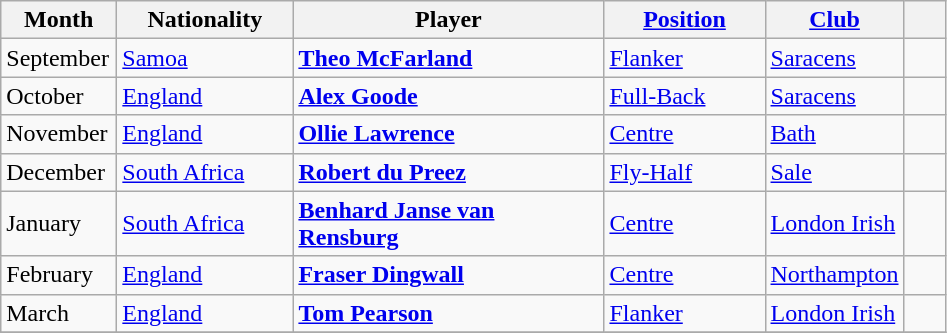<table class="wikitable">
<tr>
<th width=70>Month</th>
<th width=110>Nationality</th>
<th width=200>Player</th>
<th width=100><a href='#'>Position</a></th>
<th width=80><a href='#'>Club</a></th>
<th width=20></th>
</tr>
<tr>
<td>September</td>
<td> <a href='#'>Samoa</a></td>
<td><strong><a href='#'>Theo McFarland</a></strong></td>
<td><a href='#'>Flanker</a></td>
<td><a href='#'>Saracens</a></td>
<td align=center></td>
</tr>
<tr>
<td>October</td>
<td> <a href='#'>England</a></td>
<td><strong><a href='#'>Alex Goode</a></strong></td>
<td><a href='#'>Full-Back</a></td>
<td><a href='#'>Saracens</a></td>
<td align=center></td>
</tr>
<tr>
<td>November</td>
<td> <a href='#'>England</a></td>
<td><strong><a href='#'>Ollie Lawrence</a></strong></td>
<td><a href='#'>Centre</a></td>
<td><a href='#'>Bath</a></td>
<td align=center></td>
</tr>
<tr>
<td>December</td>
<td> <a href='#'>South Africa</a></td>
<td><strong><a href='#'>Robert du Preez</a></strong></td>
<td><a href='#'>Fly-Half</a></td>
<td><a href='#'>Sale</a></td>
<td align=center></td>
</tr>
<tr>
<td>January</td>
<td> <a href='#'>South Africa</a></td>
<td><strong><a href='#'>Benhard Janse van Rensburg</a></strong></td>
<td><a href='#'>Centre</a></td>
<td><a href='#'>London Irish</a></td>
<td align=center></td>
</tr>
<tr>
<td>February</td>
<td> <a href='#'>England</a></td>
<td><strong><a href='#'>Fraser Dingwall</a></strong></td>
<td><a href='#'>Centre</a></td>
<td><a href='#'>Northampton</a></td>
<td align=center></td>
</tr>
<tr>
<td>March</td>
<td> <a href='#'>England</a></td>
<td><strong><a href='#'>Tom Pearson</a></strong></td>
<td><a href='#'>Flanker</a></td>
<td><a href='#'>London Irish</a></td>
<td align=center></td>
</tr>
<tr>
</tr>
</table>
